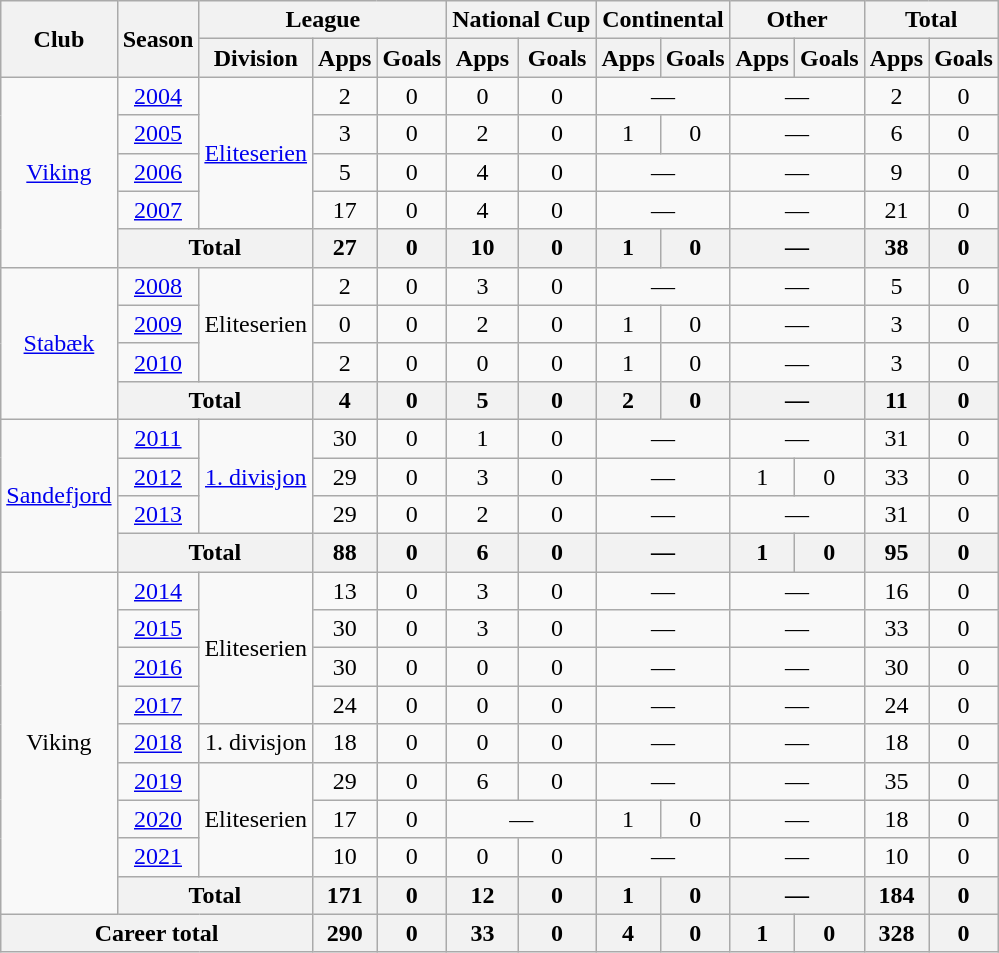<table class="wikitable" style="text-align: center;">
<tr>
<th rowspan="2">Club</th>
<th rowspan="2">Season</th>
<th colspan="3">League</th>
<th colspan="2">National Cup</th>
<th colspan="2">Continental</th>
<th colspan="2">Other</th>
<th colspan="2">Total</th>
</tr>
<tr>
<th>Division</th>
<th>Apps</th>
<th>Goals</th>
<th>Apps</th>
<th>Goals</th>
<th>Apps</th>
<th>Goals</th>
<th>Apps</th>
<th>Goals</th>
<th>Apps</th>
<th>Goals</th>
</tr>
<tr>
<td rowspan="5"><a href='#'>Viking</a></td>
<td><a href='#'>2004</a></td>
<td rowspan="4"><a href='#'>Eliteserien</a></td>
<td>2</td>
<td>0</td>
<td>0</td>
<td>0</td>
<td colspan=2>—</td>
<td colspan=2>—</td>
<td>2</td>
<td>0</td>
</tr>
<tr>
<td><a href='#'>2005</a></td>
<td>3</td>
<td>0</td>
<td>2</td>
<td>0</td>
<td>1</td>
<td>0</td>
<td colspan=2>—</td>
<td>6</td>
<td>0</td>
</tr>
<tr>
<td><a href='#'>2006</a></td>
<td>5</td>
<td>0</td>
<td>4</td>
<td>0</td>
<td colspan=2>—</td>
<td colspan=2>—</td>
<td>9</td>
<td>0</td>
</tr>
<tr>
<td><a href='#'>2007</a></td>
<td>17</td>
<td>0</td>
<td>4</td>
<td>0</td>
<td colspan=2>—</td>
<td colspan=2>—</td>
<td>21</td>
<td>0</td>
</tr>
<tr>
<th colspan="2">Total</th>
<th>27</th>
<th>0</th>
<th>10</th>
<th>0</th>
<th>1</th>
<th>0</th>
<th colspan=2>—</th>
<th>38</th>
<th>0</th>
</tr>
<tr>
<td rowspan="4"><a href='#'>Stabæk</a></td>
<td><a href='#'>2008</a></td>
<td rowspan="3">Eliteserien</td>
<td>2</td>
<td>0</td>
<td>3</td>
<td>0</td>
<td colspan=2>—</td>
<td colspan=2>—</td>
<td>5</td>
<td>0</td>
</tr>
<tr>
<td><a href='#'>2009</a></td>
<td>0</td>
<td>0</td>
<td>2</td>
<td>0</td>
<td>1</td>
<td>0</td>
<td colspan=2>—</td>
<td>3</td>
<td>0</td>
</tr>
<tr>
<td><a href='#'>2010</a></td>
<td>2</td>
<td>0</td>
<td>0</td>
<td>0</td>
<td>1</td>
<td>0</td>
<td colspan=2>—</td>
<td>3</td>
<td>0</td>
</tr>
<tr>
<th colspan="2">Total</th>
<th>4</th>
<th>0</th>
<th>5</th>
<th>0</th>
<th>2</th>
<th>0</th>
<th colspan=2>—</th>
<th>11</th>
<th>0</th>
</tr>
<tr>
<td rowspan="4"><a href='#'>Sandefjord</a></td>
<td><a href='#'>2011</a></td>
<td rowspan="3"><a href='#'>1. divisjon</a></td>
<td>30</td>
<td>0</td>
<td>1</td>
<td>0</td>
<td colspan=2>—</td>
<td colspan=2>—</td>
<td>31</td>
<td>0</td>
</tr>
<tr>
<td><a href='#'>2012</a></td>
<td>29</td>
<td>0</td>
<td>3</td>
<td>0</td>
<td colspan=2>—</td>
<td>1</td>
<td>0</td>
<td>33</td>
<td>0</td>
</tr>
<tr>
<td><a href='#'>2013</a></td>
<td>29</td>
<td>0</td>
<td>2</td>
<td>0</td>
<td colspan=2>—</td>
<td colspan=2>—</td>
<td>31</td>
<td>0</td>
</tr>
<tr>
<th colspan="2">Total</th>
<th>88</th>
<th>0</th>
<th>6</th>
<th>0</th>
<th colspan=2>—</th>
<th>1</th>
<th>0</th>
<th>95</th>
<th>0</th>
</tr>
<tr>
<td rowspan="9">Viking</td>
<td><a href='#'>2014</a></td>
<td rowspan="4">Eliteserien</td>
<td>13</td>
<td>0</td>
<td>3</td>
<td>0</td>
<td colspan=2>—</td>
<td colspan=2>—</td>
<td>16</td>
<td>0</td>
</tr>
<tr>
<td><a href='#'>2015</a></td>
<td>30</td>
<td>0</td>
<td>3</td>
<td>0</td>
<td colspan=2>—</td>
<td colspan=2>—</td>
<td>33</td>
<td>0</td>
</tr>
<tr>
<td><a href='#'>2016</a></td>
<td>30</td>
<td>0</td>
<td>0</td>
<td>0</td>
<td colspan=2>—</td>
<td colspan=2>—</td>
<td>30</td>
<td>0</td>
</tr>
<tr>
<td><a href='#'>2017</a></td>
<td>24</td>
<td>0</td>
<td>0</td>
<td>0</td>
<td colspan=2>—</td>
<td colspan=2>—</td>
<td>24</td>
<td>0</td>
</tr>
<tr>
<td><a href='#'>2018</a></td>
<td>1. divisjon</td>
<td>18</td>
<td>0</td>
<td>0</td>
<td>0</td>
<td colspan=2>—</td>
<td colspan=2>—</td>
<td>18</td>
<td>0</td>
</tr>
<tr>
<td><a href='#'>2019</a></td>
<td rowspan="3">Eliteserien</td>
<td>29</td>
<td>0</td>
<td>6</td>
<td>0</td>
<td colspan=2>—</td>
<td colspan=2>—</td>
<td>35</td>
<td>0</td>
</tr>
<tr>
<td><a href='#'>2020</a></td>
<td>17</td>
<td>0</td>
<td colspan=2>—</td>
<td>1</td>
<td>0</td>
<td colspan=2>—</td>
<td>18</td>
<td>0</td>
</tr>
<tr>
<td><a href='#'>2021</a></td>
<td>10</td>
<td>0</td>
<td>0</td>
<td>0</td>
<td colspan=2>—</td>
<td colspan=2>—</td>
<td>10</td>
<td>0</td>
</tr>
<tr>
<th colspan="2">Total</th>
<th>171</th>
<th>0</th>
<th>12</th>
<th>0</th>
<th>1</th>
<th>0</th>
<th colspan=2>—</th>
<th>184</th>
<th>0</th>
</tr>
<tr>
<th colspan="3">Career total</th>
<th>290</th>
<th>0</th>
<th>33</th>
<th>0</th>
<th>4</th>
<th>0</th>
<th>1</th>
<th>0</th>
<th>328</th>
<th>0</th>
</tr>
</table>
